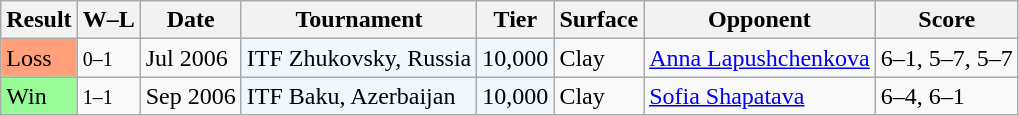<table class="sortable wikitable">
<tr>
<th>Result</th>
<th class="unsortable">W–L</th>
<th>Date</th>
<th>Tournament</th>
<th>Tier</th>
<th>Surface</th>
<th>Opponent</th>
<th class="unsortable">Score</th>
</tr>
<tr>
<td style="background:#ffa07a;">Loss</td>
<td><small>0–1</small></td>
<td>Jul 2006</td>
<td style="background:#f0f8ff;">ITF Zhukovsky, Russia</td>
<td style="background:#f0f8ff;">10,000</td>
<td>Clay</td>
<td> <a href='#'>Anna Lapushchenkova</a></td>
<td>6–1, 5–7, 5–7</td>
</tr>
<tr>
<td style="background:#98fb98;">Win</td>
<td><small>1–1</small></td>
<td>Sep 2006</td>
<td style="background:#f0f8ff;">ITF Baku, Azerbaijan</td>
<td style="background:#f0f8ff;">10,000</td>
<td>Clay</td>
<td> <a href='#'>Sofia Shapatava</a></td>
<td>6–4, 6–1</td>
</tr>
</table>
